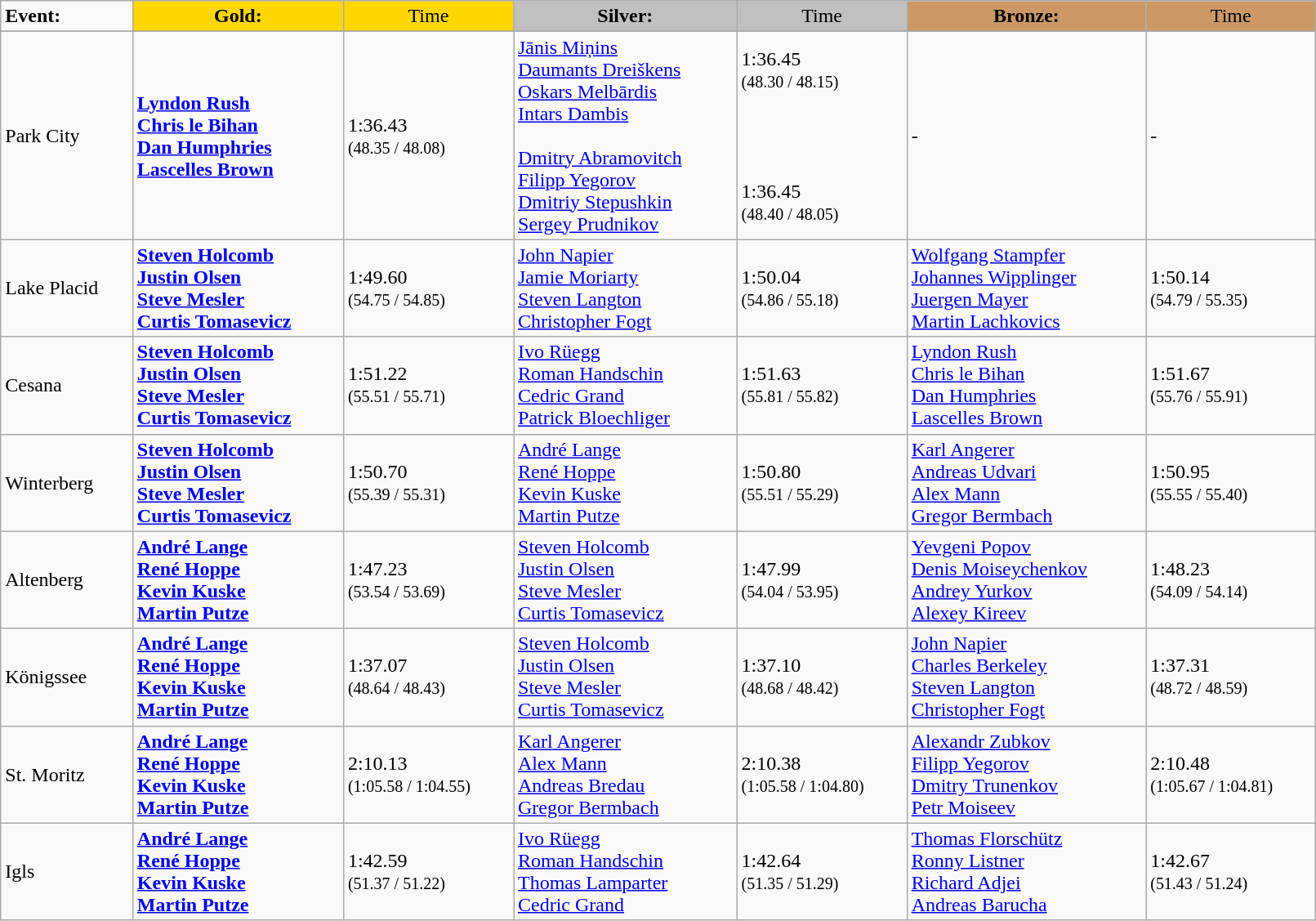<table class="wikitable" width=85%>
<tr>
<td><strong>Event:</strong></td>
<td style="text-align:center;background-color:gold;"><strong>Gold:</strong></td>
<td style="text-align:center;background-color:gold;">Time</td>
<td style="text-align:center;background-color:silver;"><strong>Silver:</strong></td>
<td style="text-align:center;background-color:silver;">Time</td>
<td style="text-align:center;background-color:#CC9966;"><strong>Bronze:</strong></td>
<td style="text-align:center;background-color:#CC9966;">Time</td>
</tr>
<tr bgcolor="#cccccc">
</tr>
<tr>
<td>Park City</td>
<td><strong><a href='#'>Lyndon Rush</a><br><a href='#'>Chris le Bihan</a><br><a href='#'>Dan Humphries</a><br><a href='#'>Lascelles Brown</a><br><small></small></strong></td>
<td>1:36.43<br> <small>(48.35 / 48.08)</small></td>
<td><a href='#'>Jānis Miņins</a><br><a href='#'>Daumants Dreiškens</a><br><a href='#'>Oskars Melbārdis</a><br><a href='#'>Intars Dambis</a><br><small></small> <br><a href='#'>Dmitry Abramovitch</a><br><a href='#'>Filipp Yegorov</a><br><a href='#'>Dmitriy Stepushkin</a><br><a href='#'>Sergey Prudnikov</a><br><small></small></td>
<td>1:36.45<br> <small>(48.30 / 48.15)</small><br><br><br><br><br>1:36.45<br> <small>(48.40 / 48.05)</small><br></td>
<td>-</td>
<td>-</td>
</tr>
<tr>
<td>Lake Placid</td>
<td><strong><a href='#'>Steven Holcomb</a><br><a href='#'>Justin Olsen</a><br><a href='#'>Steve Mesler</a><br><a href='#'>Curtis Tomasevicz</a><br><small></small></strong></td>
<td>1:49.60<br> <small>(54.75 / 54.85)</small></td>
<td><a href='#'>John Napier</a><br><a href='#'>Jamie Moriarty</a><br><a href='#'>Steven Langton</a><br><a href='#'>Christopher Fogt</a><br><small></small></td>
<td>1:50.04<br> <small>(54.86 / 55.18)</small></td>
<td><a href='#'>Wolfgang Stampfer</a><br><a href='#'>Johannes Wipplinger</a><br><a href='#'>Juergen Mayer</a><br><a href='#'>Martin Lachkovics</a><br><small></small></td>
<td>1:50.14<br> <small>(54.79 / 55.35)</small></td>
</tr>
<tr>
<td>Cesana</td>
<td><strong><a href='#'>Steven Holcomb</a><br><a href='#'>Justin Olsen</a><br><a href='#'>Steve Mesler</a><br><a href='#'>Curtis Tomasevicz</a><br><small></small></strong></td>
<td>1:51.22 <br> <small>(55.51 / 55.71)</small></td>
<td><a href='#'>Ivo Rüegg</a><br><a href='#'>Roman Handschin</a><br><a href='#'>Cedric Grand</a><br><a href='#'>Patrick Bloechliger</a><br><small></small></td>
<td>1:51.63<br> <small>(55.81 / 55.82)</small></td>
<td><a href='#'>Lyndon Rush</a><br><a href='#'>Chris le Bihan</a><br><a href='#'>Dan Humphries</a><br><a href='#'>Lascelles Brown</a><br><small></small></td>
<td>1:51.67<br> <small>(55.76 / 55.91)</small></td>
</tr>
<tr>
<td>Winterberg</td>
<td><strong><a href='#'>Steven Holcomb</a><br><a href='#'>Justin Olsen</a><br><a href='#'>Steve Mesler</a><br><a href='#'>Curtis Tomasevicz</a><br><small></small></strong></td>
<td>1:50.70  <br> <small>(55.39 / 55.31)</small></td>
<td><a href='#'>André Lange</a><br><a href='#'>René Hoppe</a><br><a href='#'>Kevin Kuske</a><br><a href='#'>Martin Putze</a><br><small></small></td>
<td>1:50.80<br> <small>(55.51 / 55.29)</small></td>
<td><a href='#'>Karl Angerer</a><br><a href='#'>Andreas Udvari</a><br><a href='#'>Alex Mann</a><br><a href='#'>Gregor Bermbach</a><br><small></small></td>
<td>1:50.95<br> <small>(55.55 / 55.40)</small></td>
</tr>
<tr>
<td>Altenberg</td>
<td><strong><a href='#'>André Lange</a><br><a href='#'>René Hoppe</a><br><a href='#'>Kevin Kuske</a><br><a href='#'>Martin Putze</a><br><small></small></strong></td>
<td>1:47.23   <br> <small>(53.54 / 53.69)</small></td>
<td><a href='#'>Steven Holcomb</a><br><a href='#'>Justin Olsen</a><br><a href='#'>Steve Mesler</a><br><a href='#'>Curtis Tomasevicz</a><br><small></small></td>
<td>1:47.99<br> <small>(54.04 / 53.95)</small></td>
<td><a href='#'>Yevgeni Popov</a><br><a href='#'>Denis Moiseychenkov</a><br><a href='#'>Andrey Yurkov</a><br><a href='#'>Alexey Kireev</a><br><small></small></td>
<td>1:48.23<br> <small>(54.09 / 54.14)</small></td>
</tr>
<tr>
<td>Königssee</td>
<td><strong><a href='#'>André Lange</a><br><a href='#'>René Hoppe</a><br><a href='#'>Kevin Kuske</a><br><a href='#'>Martin Putze</a><br><small></small></strong></td>
<td>1:37.07   <br> <small>(48.64 / 48.43)</small></td>
<td><a href='#'>Steven Holcomb</a><br><a href='#'>Justin Olsen</a><br><a href='#'>Steve Mesler</a><br><a href='#'>Curtis Tomasevicz</a><br><small></small></td>
<td>1:37.10<br> <small>(48.68 / 48.42)</small></td>
<td><a href='#'>John Napier</a><br><a href='#'>Charles Berkeley</a><br><a href='#'>Steven Langton</a><br><a href='#'>Christopher Fogt</a><br><small></small></td>
<td>1:37.31<br> <small>(48.72 / 48.59)</small></td>
</tr>
<tr>
<td>St. Moritz</td>
<td><strong><a href='#'>André Lange</a><br><a href='#'>René Hoppe</a><br><a href='#'>Kevin Kuske</a><br><a href='#'>Martin Putze</a><br><small></small></strong></td>
<td>2:10.13  <br> <small>(1:05.58  / 1:04.55)</small></td>
<td><a href='#'>Karl Angerer</a><br><a href='#'>Alex Mann</a><br><a href='#'>Andreas Bredau</a><br><a href='#'>Gregor Bermbach</a><br><small></small></td>
<td>2:10.38<br> <small>(1:05.58 / 1:04.80)</small></td>
<td><a href='#'>Alexandr Zubkov</a><br><a href='#'>Filipp Yegorov</a><br><a href='#'>Dmitry Trunenkov</a><br><a href='#'>Petr Moiseev</a><br><small></small></td>
<td>2:10.48<br> <small>(1:05.67 / 1:04.81)</small></td>
</tr>
<tr>
<td>Igls</td>
<td><strong><a href='#'>André Lange</a><br><a href='#'>René Hoppe</a><br><a href='#'>Kevin Kuske</a><br><a href='#'>Martin Putze</a><br><small></small></strong></td>
<td>1:42.59   <br> <small>(51.37 / 51.22)</small></td>
<td><a href='#'>Ivo Rüegg</a><br><a href='#'>Roman Handschin</a><br><a href='#'>Thomas Lamparter</a><br><a href='#'>Cedric Grand</a><br><small></small></td>
<td>1:42.64 <br> <small>(51.35 / 51.29)</small></td>
<td><a href='#'>Thomas Florschütz</a><br><a href='#'>Ronny Listner</a><br><a href='#'>Richard Adjei</a><br><a href='#'>Andreas Barucha</a><br><small></small></td>
<td>1:42.67<br> <small>(51.43 / 51.24)</small></td>
</tr>
</table>
